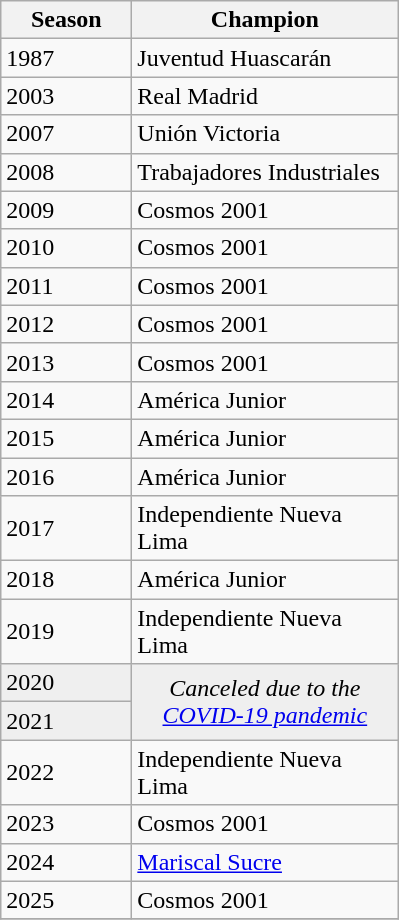<table class="wikitable sortable">
<tr>
<th width=80px>Season</th>
<th width=170px>Champion</th>
</tr>
<tr>
<td>1987</td>
<td>Juventud Huascarán</td>
</tr>
<tr>
<td>2003</td>
<td>Real Madrid</td>
</tr>
<tr>
<td>2007</td>
<td>Unión Victoria</td>
</tr>
<tr>
<td>2008</td>
<td>Trabajadores Industriales</td>
</tr>
<tr>
<td>2009</td>
<td>Cosmos 2001</td>
</tr>
<tr>
<td>2010</td>
<td>Cosmos 2001</td>
</tr>
<tr>
<td>2011</td>
<td>Cosmos 2001</td>
</tr>
<tr>
<td>2012</td>
<td>Cosmos 2001</td>
</tr>
<tr>
<td>2013</td>
<td>Cosmos 2001</td>
</tr>
<tr>
<td>2014</td>
<td>América Junior</td>
</tr>
<tr>
<td>2015</td>
<td>América Junior</td>
</tr>
<tr>
<td>2016</td>
<td>América Junior</td>
</tr>
<tr>
<td>2017</td>
<td>Independiente Nueva Lima</td>
</tr>
<tr>
<td>2018</td>
<td>América Junior</td>
</tr>
<tr>
<td>2019</td>
<td>Independiente Nueva Lima</td>
</tr>
<tr bgcolor=#efefef>
<td>2020</td>
<td rowspan=2 colspan="1" align=center><em>Canceled due to the <a href='#'>COVID-19 pandemic</a></em></td>
</tr>
<tr bgcolor=#efefef>
<td>2021</td>
</tr>
<tr>
<td>2022</td>
<td>Independiente Nueva Lima</td>
</tr>
<tr>
<td>2023</td>
<td>Cosmos 2001</td>
</tr>
<tr>
<td>2024</td>
<td><a href='#'>Mariscal Sucre</a></td>
</tr>
<tr>
<td>2025</td>
<td>Cosmos 2001</td>
</tr>
<tr>
</tr>
</table>
